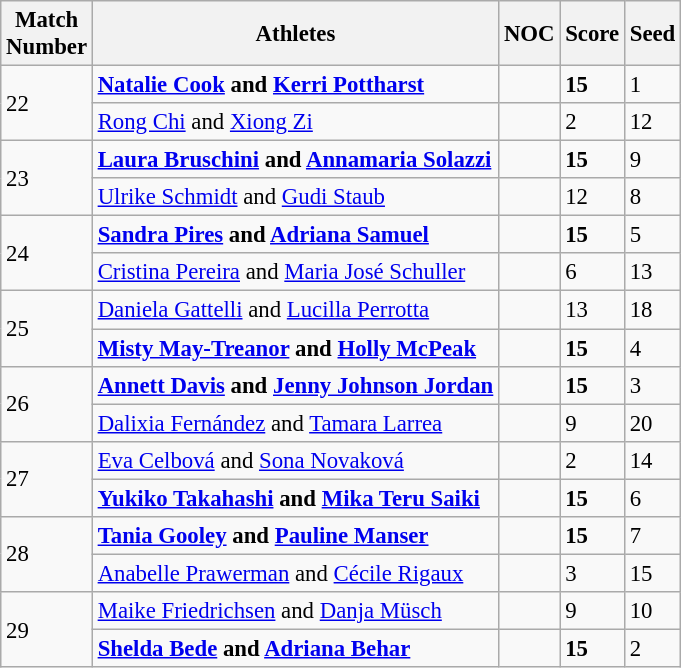<table class="wikitable" style="font-size:95%;">
<tr>
<th>Match <br>Number</th>
<th align="center">Athletes</th>
<th>NOC</th>
<th>Score</th>
<th>Seed</th>
</tr>
<tr>
<td Rowspan=2>22</td>
<td><strong><a href='#'>Natalie Cook</a> and <a href='#'>Kerri Pottharst</a></strong></td>
<td></td>
<td><strong>15</strong></td>
<td>1</td>
</tr>
<tr>
<td><a href='#'>Rong Chi</a> and <a href='#'>Xiong Zi</a></td>
<td></td>
<td>2</td>
<td>12</td>
</tr>
<tr>
<td Rowspan=2>23</td>
<td><strong><a href='#'>Laura Bruschini</a> and <a href='#'>Annamaria Solazzi</a></strong></td>
<td></td>
<td><strong>15</strong></td>
<td>9</td>
</tr>
<tr>
<td><a href='#'>Ulrike Schmidt</a> and <a href='#'>Gudi Staub</a></td>
<td></td>
<td>12</td>
<td>8</td>
</tr>
<tr>
<td Rowspan=2>24</td>
<td><strong><a href='#'>Sandra Pires</a> and <a href='#'>Adriana Samuel</a></strong></td>
<td></td>
<td><strong>15</strong></td>
<td>5</td>
</tr>
<tr>
<td><a href='#'>Cristina Pereira</a> and <a href='#'>Maria José Schuller</a></td>
<td></td>
<td>6</td>
<td>13</td>
</tr>
<tr>
<td Rowspan=2>25</td>
<td><a href='#'>Daniela Gattelli</a> and <a href='#'>Lucilla Perrotta</a></td>
<td></td>
<td>13</td>
<td>18</td>
</tr>
<tr>
<td><strong><a href='#'>Misty May-Treanor</a> and <a href='#'>Holly McPeak</a></strong></td>
<td></td>
<td><strong>15</strong></td>
<td>4</td>
</tr>
<tr>
<td Rowspan=2>26</td>
<td><strong><a href='#'>Annett Davis</a> and <a href='#'>Jenny Johnson Jordan</a></strong></td>
<td></td>
<td><strong>15</strong></td>
<td>3</td>
</tr>
<tr>
<td><a href='#'>Dalixia Fernández</a> and <a href='#'>Tamara Larrea</a></td>
<td></td>
<td>9</td>
<td>20</td>
</tr>
<tr>
<td Rowspan=2>27</td>
<td><a href='#'>Eva Celbová</a> and <a href='#'>Sona Novaková</a></td>
<td></td>
<td>2</td>
<td>14</td>
</tr>
<tr>
<td><strong><a href='#'>Yukiko Takahashi</a> and <a href='#'>Mika Teru Saiki</a></strong></td>
<td></td>
<td><strong>15</strong></td>
<td>6</td>
</tr>
<tr>
<td Rowspan=2>28</td>
<td><strong><a href='#'>Tania Gooley</a> and <a href='#'>Pauline Manser</a></strong></td>
<td></td>
<td><strong>15</strong></td>
<td>7</td>
</tr>
<tr>
<td><a href='#'>Anabelle Prawerman</a> and <a href='#'>Cécile Rigaux</a></td>
<td></td>
<td>3</td>
<td>15</td>
</tr>
<tr>
<td Rowspan=2>29</td>
<td><a href='#'>Maike Friedrichsen</a> and <a href='#'>Danja Müsch</a></td>
<td></td>
<td>9</td>
<td>10</td>
</tr>
<tr>
<td><strong><a href='#'>Shelda Bede</a> and <a href='#'>Adriana Behar</a></strong></td>
<td></td>
<td><strong>15</strong></td>
<td>2</td>
</tr>
</table>
